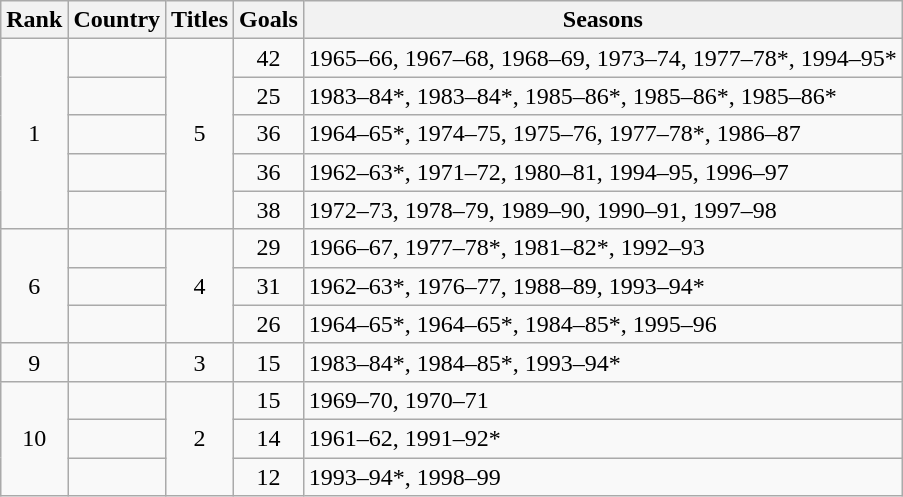<table class="wikitable">
<tr>
<th>Rank</th>
<th>Country</th>
<th>Titles</th>
<th>Goals</th>
<th>Seasons</th>
</tr>
<tr>
<td rowspan=5 align=center>1</td>
<td></td>
<td rowspan=5 align=center>5</td>
<td align=center>42</td>
<td>1965–66, 1967–68, 1968–69, 1973–74, 1977–78*, 1994–95*</td>
</tr>
<tr>
<td></td>
<td align=center>25</td>
<td>1983–84*, 1983–84*, 1985–86*, 1985–86*, 1985–86*</td>
</tr>
<tr>
<td></td>
<td align=center>36</td>
<td>1964–65*, 1974–75, 1975–76, 1977–78*, 1986–87</td>
</tr>
<tr>
<td></td>
<td align=center>36</td>
<td>1962–63*, 1971–72, 1980–81, 1994–95, 1996–97</td>
</tr>
<tr>
<td></td>
<td align=center>38</td>
<td>1972–73, 1978–79, 1989–90, 1990–91, 1997–98</td>
</tr>
<tr>
<td rowspan=3 align=center>6</td>
<td></td>
<td rowspan=3 align=center>4</td>
<td align=center>29</td>
<td>1966–67, 1977–78*, 1981–82*, 1992–93</td>
</tr>
<tr>
<td></td>
<td align=center>31</td>
<td>1962–63*, 1976–77, 1988–89, 1993–94*</td>
</tr>
<tr>
<td></td>
<td align=center>26</td>
<td>1964–65*, 1964–65*, 1984–85*, 1995–96</td>
</tr>
<tr>
<td align=center>9</td>
<td></td>
<td align=center>3</td>
<td align=center>15</td>
<td>1983–84*, 1984–85*, 1993–94*</td>
</tr>
<tr>
<td rowspan=3 align=center>10</td>
<td></td>
<td rowspan=3 align=center>2</td>
<td align=center>15</td>
<td>1969–70, 1970–71</td>
</tr>
<tr>
<td></td>
<td align=center>14</td>
<td>1961–62, 1991–92*</td>
</tr>
<tr>
<td></td>
<td align=center>12</td>
<td>1993–94*, 1998–99</td>
</tr>
</table>
